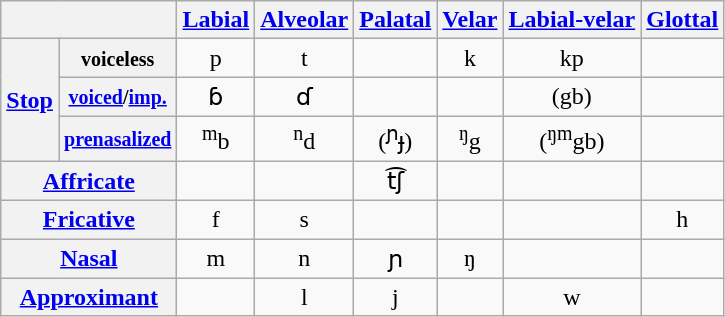<table class="wikitable" style="text-align:center">
<tr>
<th colspan="2"></th>
<th><a href='#'>Labial</a></th>
<th><a href='#'>Alveolar</a></th>
<th><a href='#'>Palatal</a></th>
<th><a href='#'>Velar</a></th>
<th><a href='#'>Labial-velar</a></th>
<th><a href='#'>Glottal</a></th>
</tr>
<tr>
<th rowspan="3"><a href='#'>Stop</a></th>
<th><small>voiceless</small></th>
<td>p</td>
<td>t</td>
<td></td>
<td>k</td>
<td>kp</td>
<td></td>
</tr>
<tr>
<th><small><a href='#'>voiced</a>/<a href='#'>imp.</a></small></th>
<td>ɓ</td>
<td>ɗ</td>
<td></td>
<td></td>
<td>(gb)</td>
<td></td>
</tr>
<tr>
<th><a href='#'><small>prenasalized</small></a></th>
<td><sup>m</sup>b</td>
<td><sup>n</sup>d</td>
<td>(<sup>ɲ</sup>ɟ)</td>
<td><sup>ŋ</sup>g</td>
<td>(<sup>ŋm</sup>gb)</td>
<td></td>
</tr>
<tr>
<th colspan="2"><a href='#'>Affricate</a></th>
<td></td>
<td></td>
<td>t͡ʃ</td>
<td></td>
<td></td>
<td></td>
</tr>
<tr>
<th colspan="2"><a href='#'>Fricative</a></th>
<td>f</td>
<td>s</td>
<td></td>
<td></td>
<td></td>
<td>h</td>
</tr>
<tr>
<th colspan="2"><a href='#'>Nasal</a></th>
<td>m</td>
<td>n</td>
<td>ɲ</td>
<td>ŋ</td>
<td></td>
<td></td>
</tr>
<tr>
<th colspan="2"><a href='#'>Approximant</a></th>
<td></td>
<td>l</td>
<td>j</td>
<td></td>
<td>w</td>
<td></td>
</tr>
</table>
